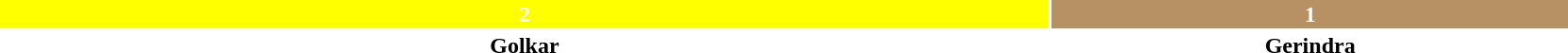<table style="width:88%; text-align:center;">
<tr style="color:white;">
<td style="background:#FFFF00; width:67%;"><strong>2</strong></td>
<td style="background:#B79164; width:33%;"><strong>1</strong></td>
</tr>
<tr>
<td><span><strong>Golkar</strong></span></td>
<td><span><strong>Gerindra</strong></span></td>
</tr>
</table>
